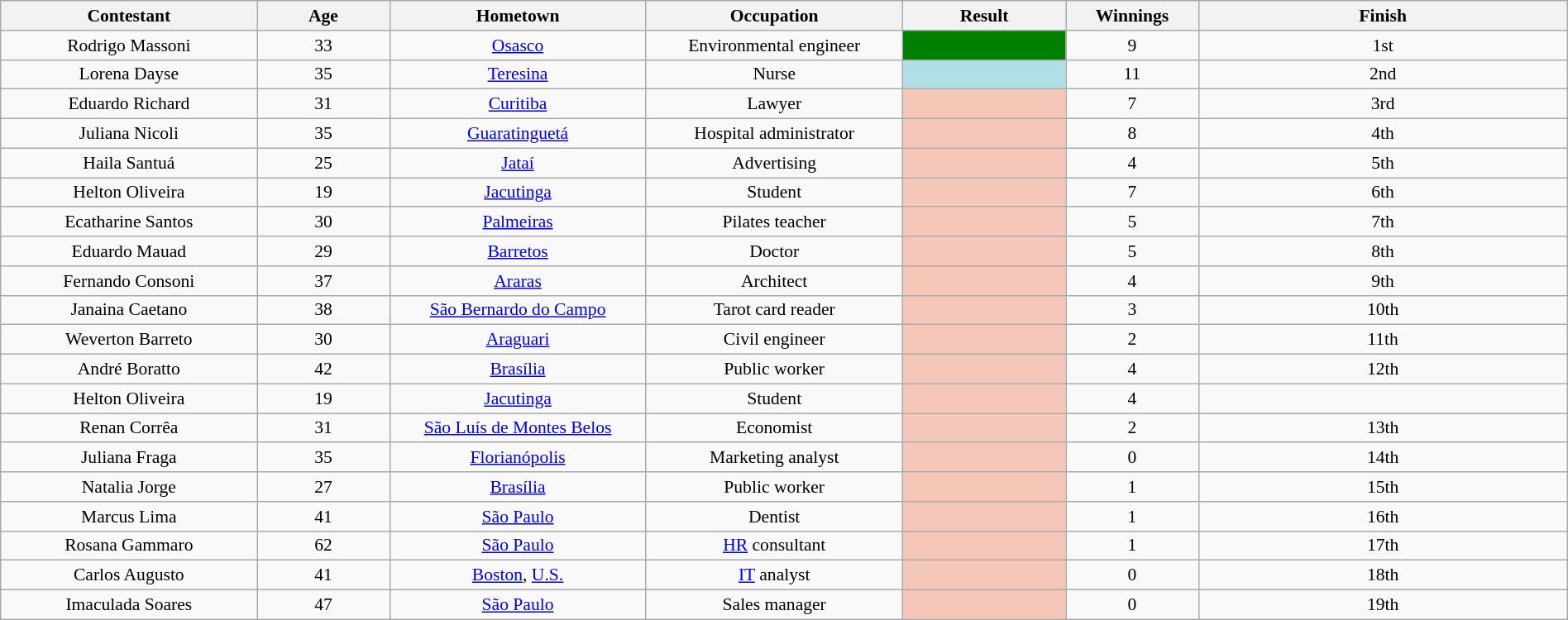<table class="wikitable sortable" style="margin:1em auto; text-align:center; font-size:90%; width:100%;">
<tr>
<th width="200px">Contestant</th>
<th width="100px">Age</th>
<th width="200px">Hometown</th>
<th width="200px">Occupation</th>
<th width="125px">Result</th>
<th width="100px">Winnings</th>
<th>Finish</th>
</tr>
<tr>
<td>Rodrigo Massoni</td>
<td>33</td>
<td><a href='#'>Osasco</a></td>
<td>Environmental engineer</td>
<td bgcolor=008000></td>
<td>9</td>
<td>1st</td>
</tr>
<tr>
<td>Lorena Dayse</td>
<td>35</td>
<td><a href='#'>Teresina</a></td>
<td>Nurse</td>
<td bgcolor=B0E0E6></td>
<td>11</td>
<td>2nd</td>
</tr>
<tr>
<td>Eduardo Richard</td>
<td>31</td>
<td><a href='#'>Curitiba</a></td>
<td>Lawyer</td>
<td bgcolor=F4C7B8></td>
<td>7</td>
<td>3rd</td>
</tr>
<tr>
<td>Juliana Nicoli</td>
<td>35</td>
<td><a href='#'>Guaratinguetá</a></td>
<td>Hospital administrator</td>
<td bgcolor=F4C7B8></td>
<td>8</td>
<td>4th</td>
</tr>
<tr>
<td>Haila Santuá</td>
<td>25</td>
<td><a href='#'>Jataí</a></td>
<td>Advertising</td>
<td bgcolor=F4C7B8></td>
<td>4</td>
<td>5th</td>
</tr>
<tr>
<td>Helton Oliveira</td>
<td>19</td>
<td><a href='#'>Jacutinga</a></td>
<td>Student</td>
<td bgcolor=F4C7B8></td>
<td>7</td>
<td>6th</td>
</tr>
<tr>
<td>Ecatharine Santos</td>
<td>30</td>
<td><a href='#'>Palmeiras</a></td>
<td>Pilates teacher</td>
<td bgcolor=F4C7B8></td>
<td>5</td>
<td>7th</td>
</tr>
<tr>
<td>Eduardo Mauad</td>
<td>29</td>
<td><a href='#'>Barretos</a></td>
<td>Doctor</td>
<td bgcolor=F4C7B8></td>
<td>5</td>
<td>8th</td>
</tr>
<tr>
<td>Fernando Consoni</td>
<td>37</td>
<td><a href='#'>Araras</a></td>
<td>Architect</td>
<td bgcolor=F4C7B8></td>
<td>4</td>
<td>9th</td>
</tr>
<tr>
<td>Janaina Caetano</td>
<td>38</td>
<td><a href='#'>São Bernardo do Campo</a></td>
<td>Tarot card reader</td>
<td bgcolor=F4C7B8></td>
<td>3</td>
<td>10th</td>
</tr>
<tr>
<td>Weverton Barreto</td>
<td>30</td>
<td><a href='#'>Araguari</a></td>
<td>Civil engineer</td>
<td bgcolor=F4C7B8></td>
<td>2</td>
<td>11th</td>
</tr>
<tr>
<td>André Boratto</td>
<td>42</td>
<td><a href='#'>Brasília</a></td>
<td>Public worker</td>
<td bgcolor=F4C7B8></td>
<td>4</td>
<td>12th</td>
</tr>
<tr>
<td>Helton Oliveira</td>
<td>19</td>
<td><a href='#'>Jacutinga</a></td>
<td>Student</td>
<td bgcolor=F4C7B8></td>
<td>4</td>
<td></td>
</tr>
<tr>
<td>Renan Corrêa</td>
<td>31</td>
<td><a href='#'>São Luís de Montes Belos</a></td>
<td>Economist</td>
<td bgcolor=F4C7B8></td>
<td>2</td>
<td>13th</td>
</tr>
<tr>
<td>Juliana Fraga</td>
<td>35</td>
<td><a href='#'>Florianópolis</a></td>
<td>Marketing analyst</td>
<td bgcolor=F4C7B8></td>
<td>0</td>
<td>14th</td>
</tr>
<tr>
<td>Natalia Jorge</td>
<td>27</td>
<td><a href='#'>Brasília</a></td>
<td>Public worker</td>
<td bgcolor=F4C7B8></td>
<td>1</td>
<td>15th</td>
</tr>
<tr>
<td>Marcus Lima</td>
<td>41</td>
<td><a href='#'>São Paulo</a></td>
<td>Dentist</td>
<td bgcolor=F4C7B8></td>
<td>1</td>
<td>16th</td>
</tr>
<tr>
<td>Rosana Gammaro</td>
<td>62</td>
<td><a href='#'>São Paulo</a></td>
<td><a href='#'>HR</a> consultant</td>
<td bgcolor=F4C7B8></td>
<td>1</td>
<td>17th</td>
</tr>
<tr>
<td>Carlos Augusto</td>
<td>41</td>
<td><a href='#'>Boston</a>, <a href='#'>U.S.</a></td>
<td><a href='#'>IT</a> analyst</td>
<td bgcolor=F4C7B8></td>
<td>0</td>
<td>18th</td>
</tr>
<tr>
<td>Imaculada Soares</td>
<td>47</td>
<td><a href='#'>São Paulo</a></td>
<td>Sales manager</td>
<td bgcolor=F4C7B8></td>
<td>0</td>
<td>19th</td>
</tr>
</table>
